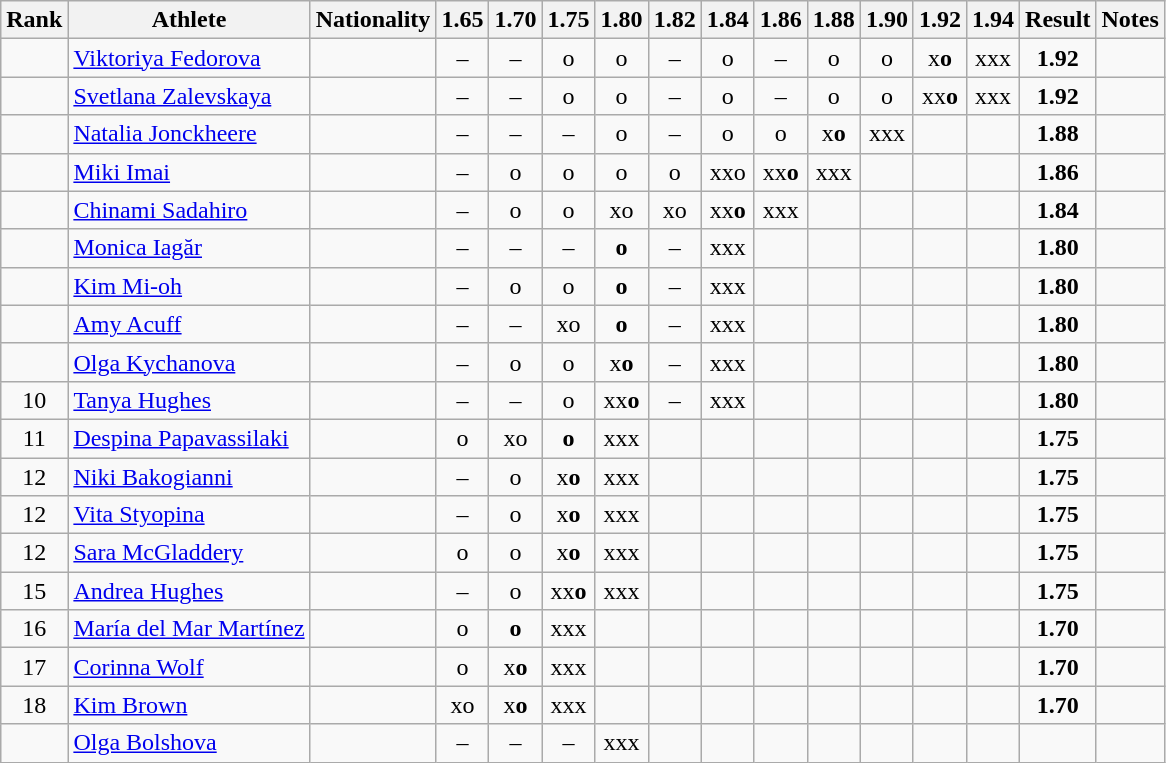<table class="wikitable sortable" style="text-align:center; font-size=90%">
<tr>
<th>Rank</th>
<th>Athlete</th>
<th>Nationality</th>
<th>1.65</th>
<th>1.70</th>
<th>1.75</th>
<th>1.80</th>
<th>1.82</th>
<th>1.84</th>
<th>1.86</th>
<th>1.88</th>
<th>1.90</th>
<th>1.92</th>
<th>1.94</th>
<th>Result</th>
<th>Notes</th>
</tr>
<tr>
<td></td>
<td align=left><a href='#'>Viktoriya Fedorova</a></td>
<td align=left></td>
<td>–</td>
<td>–</td>
<td>o</td>
<td>o</td>
<td>–</td>
<td>o</td>
<td>–</td>
<td>o</td>
<td>o</td>
<td>x<strong>o</strong></td>
<td>xxx</td>
<td><strong>1.92</strong></td>
<td></td>
</tr>
<tr>
<td></td>
<td align=left><a href='#'>Svetlana Zalevskaya</a></td>
<td align=left></td>
<td>–</td>
<td>–</td>
<td>o</td>
<td>o</td>
<td>–</td>
<td>o</td>
<td>–</td>
<td>o</td>
<td>o</td>
<td>xx<strong>o</strong></td>
<td>xxx</td>
<td><strong>1.92</strong></td>
<td></td>
</tr>
<tr>
<td></td>
<td align=left><a href='#'>Natalia Jonckheere</a></td>
<td align=left></td>
<td>–</td>
<td>–</td>
<td>–</td>
<td>o</td>
<td>–</td>
<td>o</td>
<td>o</td>
<td>x<strong>o</strong></td>
<td>xxx</td>
<td></td>
<td></td>
<td><strong>1.88</strong></td>
<td></td>
</tr>
<tr>
<td></td>
<td align=left><a href='#'>Miki Imai</a></td>
<td align=left></td>
<td>–</td>
<td>o</td>
<td>o</td>
<td>o</td>
<td>o</td>
<td>xxo</td>
<td>xx<strong>o</strong></td>
<td>xxx</td>
<td></td>
<td></td>
<td></td>
<td><strong>1.86</strong></td>
<td></td>
</tr>
<tr>
<td></td>
<td align=left><a href='#'>Chinami Sadahiro</a></td>
<td align=left></td>
<td>–</td>
<td>o</td>
<td>o</td>
<td>xo</td>
<td>xo</td>
<td>xx<strong>o</strong></td>
<td>xxx</td>
<td></td>
<td></td>
<td></td>
<td></td>
<td><strong>1.84</strong></td>
<td></td>
</tr>
<tr>
<td></td>
<td align=left><a href='#'>Monica Iagăr</a></td>
<td align=left></td>
<td>–</td>
<td>–</td>
<td>–</td>
<td><strong>o</strong></td>
<td>–</td>
<td>xxx</td>
<td></td>
<td></td>
<td></td>
<td></td>
<td></td>
<td><strong>1.80</strong></td>
<td></td>
</tr>
<tr>
<td></td>
<td align=left><a href='#'>Kim Mi-oh</a></td>
<td align=left></td>
<td>–</td>
<td>o</td>
<td>o</td>
<td><strong>o</strong></td>
<td>–</td>
<td>xxx</td>
<td></td>
<td></td>
<td></td>
<td></td>
<td></td>
<td><strong>1.80</strong></td>
<td></td>
</tr>
<tr>
<td></td>
<td align=left><a href='#'>Amy Acuff</a></td>
<td align=left></td>
<td>–</td>
<td>–</td>
<td>xo</td>
<td><strong>o</strong></td>
<td>–</td>
<td>xxx</td>
<td></td>
<td></td>
<td></td>
<td></td>
<td></td>
<td><strong>1.80</strong></td>
<td></td>
</tr>
<tr>
<td></td>
<td align=left><a href='#'>Olga Kychanova</a></td>
<td align=left></td>
<td>–</td>
<td>o</td>
<td>o</td>
<td>x<strong>o</strong></td>
<td>–</td>
<td>xxx</td>
<td></td>
<td></td>
<td></td>
<td></td>
<td></td>
<td><strong>1.80</strong></td>
<td></td>
</tr>
<tr>
<td>10</td>
<td align=left><a href='#'>Tanya Hughes</a></td>
<td align=left></td>
<td>–</td>
<td>–</td>
<td>o</td>
<td>xx<strong>o</strong></td>
<td>–</td>
<td>xxx</td>
<td></td>
<td></td>
<td></td>
<td></td>
<td></td>
<td><strong>1.80</strong></td>
<td></td>
</tr>
<tr>
<td>11</td>
<td align=left><a href='#'>Despina Papavassilaki</a></td>
<td align=left></td>
<td>o</td>
<td>xo</td>
<td><strong>o</strong></td>
<td>xxx</td>
<td></td>
<td></td>
<td></td>
<td></td>
<td></td>
<td></td>
<td></td>
<td><strong>1.75</strong></td>
<td></td>
</tr>
<tr>
<td>12</td>
<td align=left><a href='#'>Niki Bakogianni</a></td>
<td align=left></td>
<td>–</td>
<td>o</td>
<td>x<strong>o</strong></td>
<td>xxx</td>
<td></td>
<td></td>
<td></td>
<td></td>
<td></td>
<td></td>
<td></td>
<td><strong>1.75</strong></td>
<td></td>
</tr>
<tr>
<td>12</td>
<td align=left><a href='#'>Vita Styopina</a></td>
<td align=left></td>
<td>–</td>
<td>o</td>
<td>x<strong>o</strong></td>
<td>xxx</td>
<td></td>
<td></td>
<td></td>
<td></td>
<td></td>
<td></td>
<td></td>
<td><strong>1.75</strong></td>
<td></td>
</tr>
<tr>
<td>12</td>
<td align=left><a href='#'>Sara McGladdery</a></td>
<td align=left></td>
<td>o</td>
<td>o</td>
<td>x<strong>o</strong></td>
<td>xxx</td>
<td></td>
<td></td>
<td></td>
<td></td>
<td></td>
<td></td>
<td></td>
<td><strong>1.75</strong></td>
<td></td>
</tr>
<tr>
<td>15</td>
<td align=left><a href='#'>Andrea Hughes</a></td>
<td align=left></td>
<td>–</td>
<td>o</td>
<td>xx<strong>o</strong></td>
<td>xxx</td>
<td></td>
<td></td>
<td></td>
<td></td>
<td></td>
<td></td>
<td></td>
<td><strong>1.75</strong></td>
<td></td>
</tr>
<tr>
<td>16</td>
<td align=left><a href='#'>María del Mar Martínez</a></td>
<td align=left></td>
<td>o</td>
<td><strong>o</strong></td>
<td>xxx</td>
<td></td>
<td></td>
<td></td>
<td></td>
<td></td>
<td></td>
<td></td>
<td></td>
<td><strong>1.70</strong></td>
<td></td>
</tr>
<tr>
<td>17</td>
<td align=left><a href='#'>Corinna Wolf</a></td>
<td align=left></td>
<td>o</td>
<td>x<strong>o</strong></td>
<td>xxx</td>
<td></td>
<td></td>
<td></td>
<td></td>
<td></td>
<td></td>
<td></td>
<td></td>
<td><strong>1.70</strong></td>
<td></td>
</tr>
<tr>
<td>18</td>
<td align=left><a href='#'>Kim Brown</a></td>
<td align=left></td>
<td>xo</td>
<td>x<strong>o</strong></td>
<td>xxx</td>
<td></td>
<td></td>
<td></td>
<td></td>
<td></td>
<td></td>
<td></td>
<td></td>
<td><strong>1.70</strong></td>
<td></td>
</tr>
<tr>
<td></td>
<td align=left><a href='#'>Olga Bolshova</a></td>
<td align=left></td>
<td>–</td>
<td>–</td>
<td>–</td>
<td>xxx</td>
<td></td>
<td></td>
<td></td>
<td></td>
<td></td>
<td></td>
<td></td>
<td><strong></strong></td>
<td></td>
</tr>
</table>
